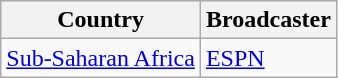<table class="wikitable">
<tr>
<th>Country</th>
<th>Broadcaster</th>
</tr>
<tr>
<td><a href='#'>Sub-Saharan Africa</a></td>
<td><a href='#'>ESPN</a></td>
</tr>
</table>
